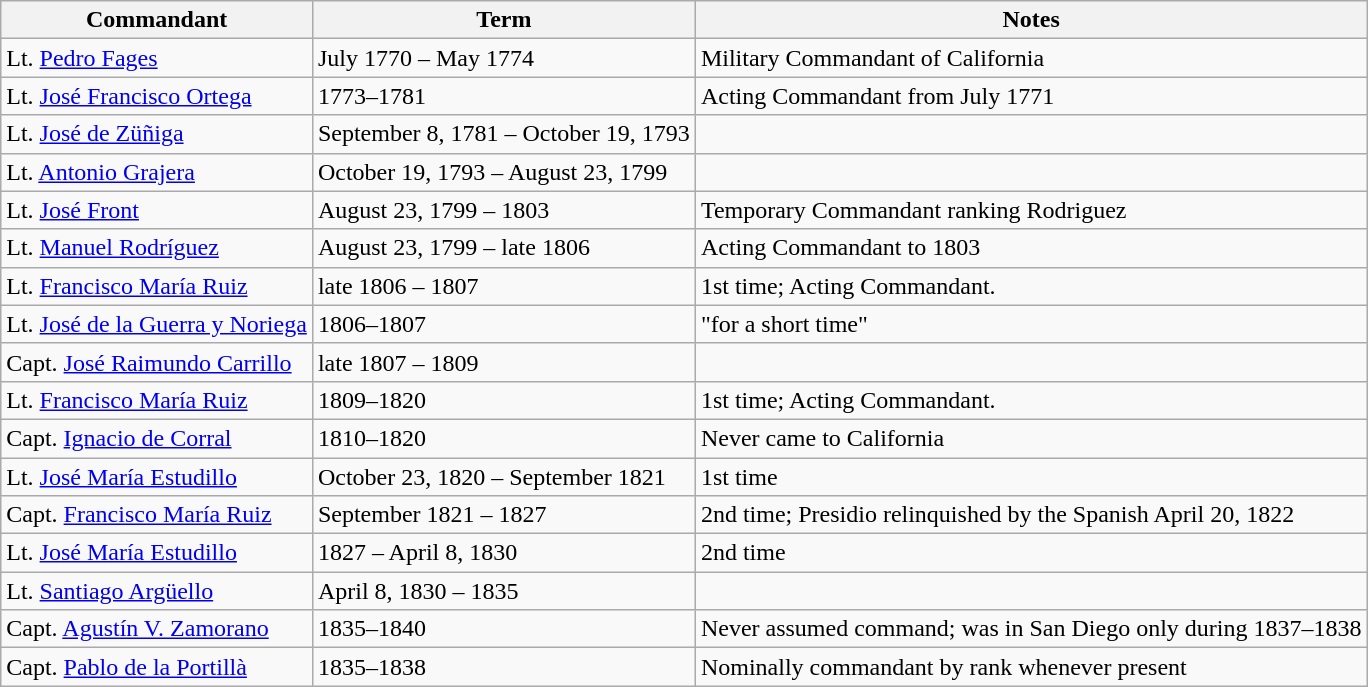<table class="wikitable">
<tr>
<th>Commandant</th>
<th>Term</th>
<th>Notes</th>
</tr>
<tr>
<td>Lt. <a href='#'>Pedro Fages</a></td>
<td>July 1770 – May 1774</td>
<td>Military Commandant of California</td>
</tr>
<tr>
<td>Lt. <a href='#'>José Francisco Ortega</a></td>
<td>1773–1781</td>
<td>Acting Commandant from July 1771</td>
</tr>
<tr>
<td>Lt. <a href='#'>José de Züñiga</a></td>
<td>September 8, 1781 – October 19, 1793</td>
<td></td>
</tr>
<tr>
<td>Lt. <a href='#'>Antonio Grajera</a></td>
<td>October 19, 1793 – August 23, 1799</td>
<td></td>
</tr>
<tr>
<td>Lt. <a href='#'>José Front</a></td>
<td>August 23, 1799 – 1803</td>
<td>Temporary Commandant ranking Rodriguez</td>
</tr>
<tr>
<td>Lt. <a href='#'>Manuel Rodríguez</a></td>
<td>August 23, 1799 – late 1806</td>
<td>Acting Commandant to 1803</td>
</tr>
<tr>
<td>Lt. <a href='#'>Francisco María Ruiz</a></td>
<td>late 1806 – 1807</td>
<td>1st time; Acting Commandant.</td>
</tr>
<tr>
<td>Lt. <a href='#'>José de la Guerra y Noriega</a></td>
<td>1806–1807</td>
<td>"for a short time"</td>
</tr>
<tr>
<td>Capt. <a href='#'>José Raimundo Carrillo</a></td>
<td>late 1807 – 1809</td>
<td></td>
</tr>
<tr>
<td>Lt. <a href='#'>Francisco María Ruiz</a></td>
<td>1809–1820</td>
<td>1st time; Acting Commandant.</td>
</tr>
<tr>
<td>Capt. <a href='#'>Ignacio de Corral</a></td>
<td>1810–1820</td>
<td>Never came to California</td>
</tr>
<tr>
<td>Lt. <a href='#'>José María Estudillo</a></td>
<td>October 23, 1820 – September 1821</td>
<td>1st time</td>
</tr>
<tr>
<td>Capt. <a href='#'>Francisco María Ruiz</a></td>
<td>September 1821 – 1827</td>
<td>2nd time; Presidio relinquished by the Spanish April 20, 1822</td>
</tr>
<tr>
<td>Lt. <a href='#'>José María Estudillo</a></td>
<td>1827 – April 8, 1830</td>
<td>2nd time</td>
</tr>
<tr>
<td>Lt. <a href='#'>Santiago Argüello</a></td>
<td>April 8, 1830 – 1835</td>
<td></td>
</tr>
<tr>
<td>Capt. <a href='#'>Agustín V. Zamorano</a></td>
<td>1835–1840</td>
<td>Never assumed command; was in San Diego only during 1837–1838</td>
</tr>
<tr>
<td>Capt. <a href='#'>Pablo de la Portillà</a></td>
<td>1835–1838</td>
<td>Nominally commandant by rank whenever present</td>
</tr>
</table>
